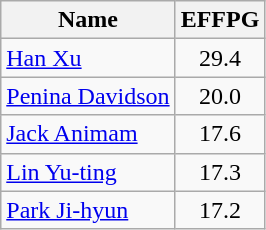<table class=wikitable>
<tr>
<th>Name</th>
<th>EFFPG</th>
</tr>
<tr>
<td> <a href='#'>Han Xu</a></td>
<td align=center>29.4</td>
</tr>
<tr>
<td> <a href='#'>Penina Davidson</a></td>
<td align=center>20.0</td>
</tr>
<tr>
<td> <a href='#'>Jack Animam</a></td>
<td align=center>17.6</td>
</tr>
<tr>
<td> <a href='#'>Lin Yu-ting</a></td>
<td align=center>17.3</td>
</tr>
<tr>
<td> <a href='#'>Park Ji-hyun</a></td>
<td align=center>17.2</td>
</tr>
</table>
